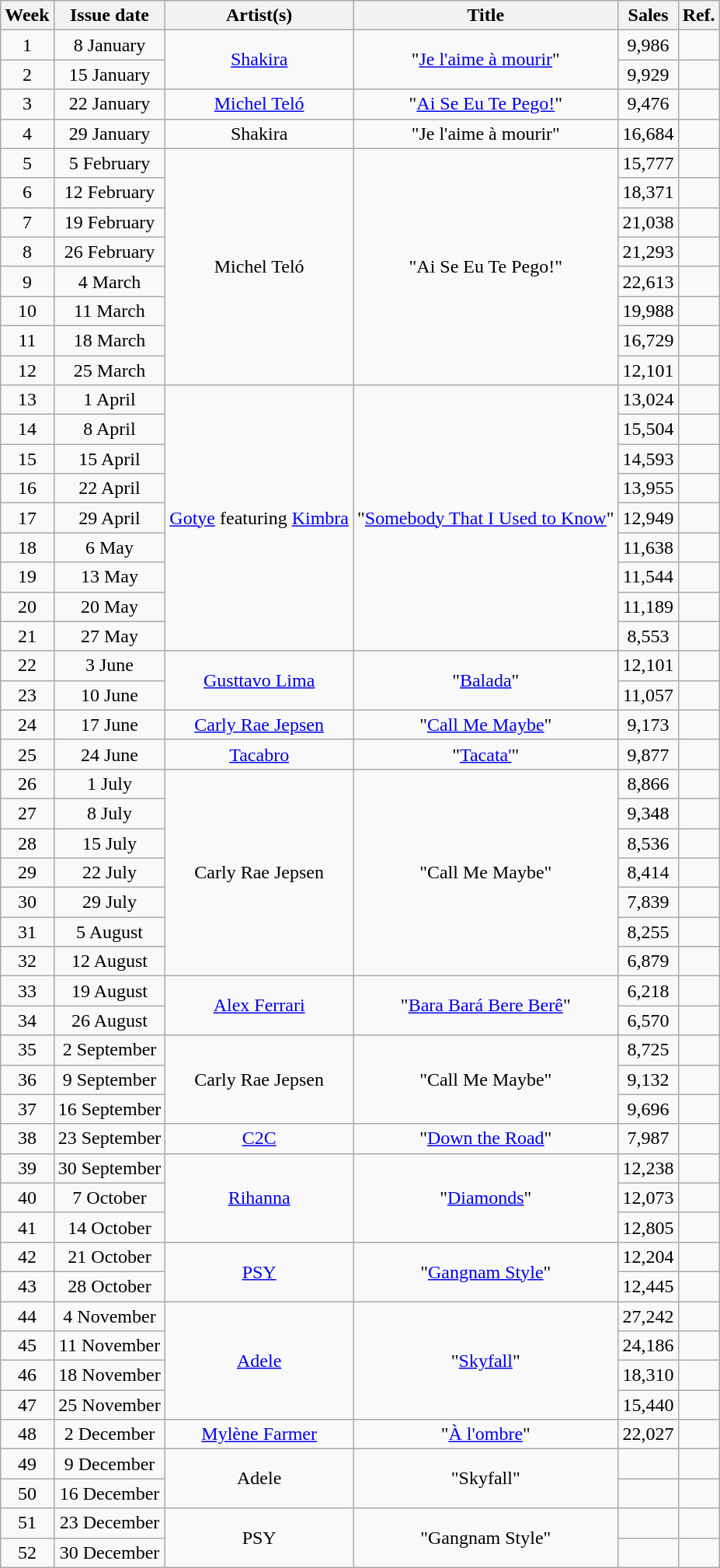<table class="wikitable" style="text-align:center;">
<tr>
<th>Week</th>
<th>Issue date</th>
<th>Artist(s)</th>
<th>Title</th>
<th>Sales</th>
<th>Ref.</th>
</tr>
<tr>
<td>1</td>
<td>8 January</td>
<td rowspan="2"><a href='#'>Shakira</a></td>
<td rowspan="2">"<a href='#'>Je l'aime à mourir</a>"</td>
<td>9,986</td>
<td></td>
</tr>
<tr>
<td>2</td>
<td>15 January</td>
<td>9,929</td>
<td></td>
</tr>
<tr>
<td>3</td>
<td>22 January</td>
<td><a href='#'>Michel Teló</a></td>
<td>"<a href='#'>Ai Se Eu Te Pego!</a>"</td>
<td>9,476</td>
<td></td>
</tr>
<tr>
<td>4</td>
<td>29 January</td>
<td>Shakira</td>
<td>"Je l'aime à mourir"</td>
<td>16,684</td>
<td></td>
</tr>
<tr>
<td>5</td>
<td>5 February</td>
<td rowspan="8">Michel Teló</td>
<td rowspan="8">"Ai Se Eu Te Pego!"</td>
<td>15,777</td>
<td></td>
</tr>
<tr>
<td>6</td>
<td>12 February</td>
<td>18,371</td>
<td></td>
</tr>
<tr>
<td>7</td>
<td>19 February</td>
<td>21,038</td>
<td></td>
</tr>
<tr>
<td>8</td>
<td>26 February</td>
<td>21,293</td>
<td></td>
</tr>
<tr>
<td>9</td>
<td>4 March</td>
<td>22,613</td>
<td></td>
</tr>
<tr>
<td>10</td>
<td>11 March</td>
<td>19,988</td>
<td></td>
</tr>
<tr>
<td>11</td>
<td>18 March</td>
<td>16,729</td>
<td></td>
</tr>
<tr>
<td>12</td>
<td>25 March</td>
<td>12,101</td>
<td></td>
</tr>
<tr>
<td>13</td>
<td>1 April</td>
<td rowspan="9"><a href='#'>Gotye</a> featuring <a href='#'>Kimbra</a></td>
<td rowspan="9">"<a href='#'>Somebody That I Used to Know</a>"</td>
<td>13,024</td>
<td></td>
</tr>
<tr>
<td>14</td>
<td>8 April</td>
<td>15,504</td>
<td></td>
</tr>
<tr>
<td>15</td>
<td>15 April</td>
<td>14,593</td>
<td></td>
</tr>
<tr>
<td>16</td>
<td>22 April</td>
<td>13,955</td>
<td></td>
</tr>
<tr>
<td>17</td>
<td>29 April</td>
<td>12,949</td>
<td></td>
</tr>
<tr>
<td>18</td>
<td>6 May</td>
<td>11,638</td>
<td></td>
</tr>
<tr>
<td>19</td>
<td>13 May</td>
<td>11,544</td>
<td></td>
</tr>
<tr>
<td>20</td>
<td>20 May</td>
<td>11,189</td>
<td></td>
</tr>
<tr>
<td>21</td>
<td>27 May</td>
<td>8,553</td>
<td></td>
</tr>
<tr>
<td>22</td>
<td>3 June</td>
<td rowspan="2"><a href='#'>Gusttavo Lima</a></td>
<td rowspan="2">"<a href='#'>Balada</a>"</td>
<td>12,101</td>
<td></td>
</tr>
<tr>
<td>23</td>
<td>10 June</td>
<td>11,057</td>
<td></td>
</tr>
<tr>
<td>24</td>
<td>17 June</td>
<td><a href='#'>Carly Rae Jepsen</a></td>
<td>"<a href='#'>Call Me Maybe</a>"</td>
<td>9,173</td>
<td></td>
</tr>
<tr>
<td>25</td>
<td>24 June</td>
<td><a href='#'>Tacabro</a></td>
<td>"<a href='#'>Tacata'</a>"</td>
<td>9,877</td>
<td></td>
</tr>
<tr>
<td>26</td>
<td>1 July</td>
<td rowspan="7">Carly Rae Jepsen</td>
<td rowspan="7">"Call Me Maybe"</td>
<td>8,866</td>
<td></td>
</tr>
<tr>
<td>27</td>
<td>8 July</td>
<td>9,348</td>
<td></td>
</tr>
<tr>
<td>28</td>
<td>15 July</td>
<td>8,536</td>
<td></td>
</tr>
<tr>
<td>29</td>
<td>22 July</td>
<td>8,414</td>
<td></td>
</tr>
<tr>
<td>30</td>
<td>29 July</td>
<td>7,839</td>
<td></td>
</tr>
<tr>
<td>31</td>
<td>5 August</td>
<td>8,255</td>
<td></td>
</tr>
<tr>
<td>32</td>
<td>12 August</td>
<td>6,879</td>
<td></td>
</tr>
<tr>
<td>33</td>
<td>19 August</td>
<td rowspan="2"><a href='#'>Alex Ferrari</a></td>
<td rowspan="2">"<a href='#'>Bara Bará Bere Berê</a>"</td>
<td>6,218</td>
<td></td>
</tr>
<tr>
<td>34</td>
<td>26 August</td>
<td>6,570</td>
<td></td>
</tr>
<tr>
<td>35</td>
<td>2 September</td>
<td rowspan="3">Carly Rae Jepsen</td>
<td rowspan="3">"Call Me Maybe"</td>
<td>8,725</td>
<td></td>
</tr>
<tr>
<td>36</td>
<td>9 September</td>
<td>9,132</td>
<td></td>
</tr>
<tr>
<td>37</td>
<td>16 September</td>
<td>9,696</td>
<td></td>
</tr>
<tr>
<td>38</td>
<td>23 September</td>
<td><a href='#'>C2C</a></td>
<td>"<a href='#'>Down the Road</a>"</td>
<td>7,987</td>
<td></td>
</tr>
<tr>
<td>39</td>
<td>30 September</td>
<td rowspan="3"><a href='#'>Rihanna</a></td>
<td rowspan="3">"<a href='#'>Diamonds</a>"</td>
<td>12,238</td>
<td></td>
</tr>
<tr>
<td>40</td>
<td>7 October</td>
<td>12,073</td>
<td></td>
</tr>
<tr>
<td>41</td>
<td>14 October</td>
<td>12,805</td>
<td></td>
</tr>
<tr>
<td>42</td>
<td>21 October</td>
<td rowspan="2"><a href='#'>PSY</a></td>
<td rowspan="2">"<a href='#'>Gangnam Style</a>"</td>
<td>12,204</td>
<td></td>
</tr>
<tr>
<td>43</td>
<td>28 October</td>
<td>12,445</td>
<td></td>
</tr>
<tr>
<td>44</td>
<td>4 November</td>
<td rowspan="4"><a href='#'>Adele</a></td>
<td rowspan="4">"<a href='#'>Skyfall</a>"</td>
<td>27,242</td>
<td></td>
</tr>
<tr>
<td>45</td>
<td>11 November</td>
<td>24,186</td>
<td></td>
</tr>
<tr>
<td>46</td>
<td>18 November</td>
<td>18,310</td>
<td></td>
</tr>
<tr>
<td>47</td>
<td>25 November</td>
<td>15,440</td>
<td></td>
</tr>
<tr>
<td>48</td>
<td>2 December</td>
<td><a href='#'>Mylène Farmer</a></td>
<td>"<a href='#'>À l'ombre</a>"</td>
<td>22,027</td>
<td></td>
</tr>
<tr>
<td>49</td>
<td>9 December</td>
<td rowspan="2">Adele</td>
<td rowspan="2">"Skyfall"</td>
<td></td>
<td></td>
</tr>
<tr>
<td>50</td>
<td>16 December</td>
<td></td>
<td></td>
</tr>
<tr>
<td>51</td>
<td>23 December</td>
<td rowspan="2">PSY</td>
<td rowspan="2">"Gangnam Style"</td>
<td></td>
<td></td>
</tr>
<tr>
<td>52</td>
<td>30 December</td>
<td></td>
<td></td>
</tr>
</table>
